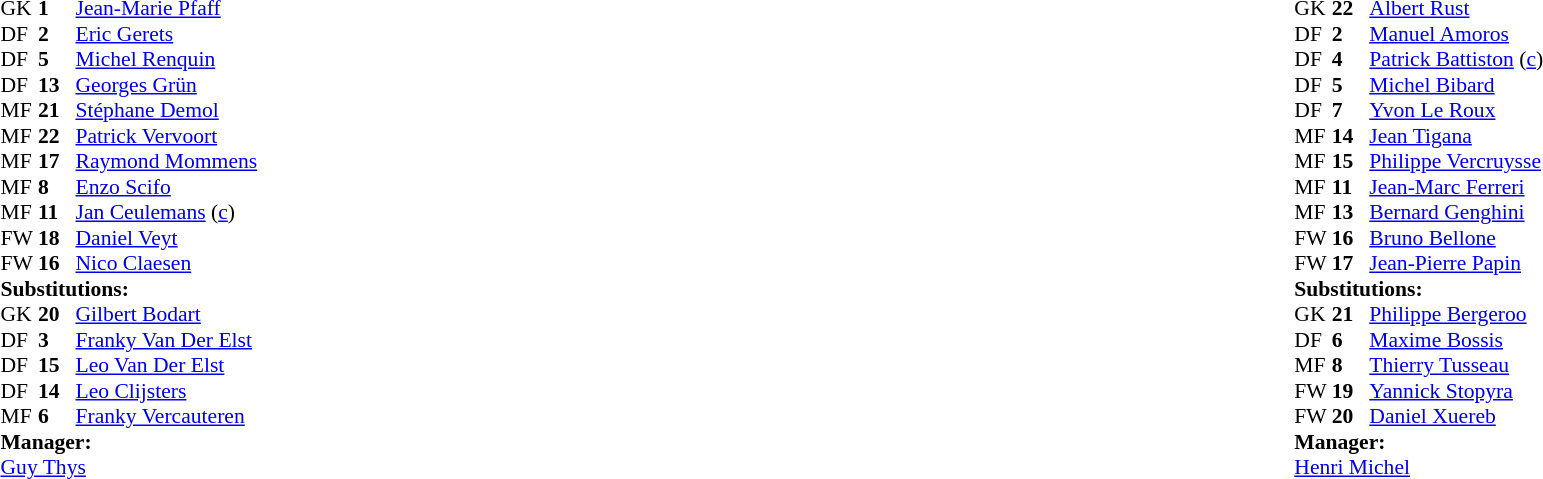<table width="100%">
<tr>
<td valign="top" width="50%"><br><table style="font-size: 90%" cellspacing="0" cellpadding="0">
<tr>
<th width="25"></th>
<th width="25"></th>
</tr>
<tr>
<td>GK</td>
<td><strong>1</strong></td>
<td><a href='#'>Jean-Marie Pfaff</a></td>
<td></td>
</tr>
<tr>
<td>DF</td>
<td><strong>2</strong></td>
<td><a href='#'>Eric Gerets</a></td>
</tr>
<tr>
<td>DF</td>
<td><strong>5</strong></td>
<td><a href='#'>Michel Renquin</a></td>
<td></td>
<td></td>
</tr>
<tr>
<td>DF</td>
<td><strong>13</strong></td>
<td><a href='#'>Georges Grün</a></td>
</tr>
<tr>
<td>MF</td>
<td><strong>21</strong></td>
<td><a href='#'>Stéphane Demol</a></td>
</tr>
<tr>
<td>MF</td>
<td><strong>22</strong></td>
<td><a href='#'>Patrick Vervoort</a></td>
</tr>
<tr>
<td>MF</td>
<td><strong>17</strong></td>
<td><a href='#'>Raymond Mommens</a></td>
</tr>
<tr>
<td>MF</td>
<td><strong>8</strong></td>
<td><a href='#'>Enzo Scifo</a></td>
<td></td>
<td></td>
</tr>
<tr>
<td>MF</td>
<td><strong>11</strong></td>
<td><a href='#'>Jan Ceulemans</a> (<a href='#'>c</a>)</td>
</tr>
<tr>
<td>FW</td>
<td><strong>18</strong></td>
<td><a href='#'>Daniel Veyt</a></td>
</tr>
<tr>
<td>FW</td>
<td><strong>16</strong></td>
<td><a href='#'>Nico Claesen</a></td>
</tr>
<tr>
<td colspan=3><strong>Substitutions:</strong></td>
</tr>
<tr>
<td>GK</td>
<td><strong>20</strong></td>
<td><a href='#'>Gilbert Bodart</a></td>
<td></td>
<td></td>
</tr>
<tr>
<td>DF</td>
<td><strong>3</strong></td>
<td><a href='#'>Franky Van Der Elst</a></td>
<td></td>
<td></td>
</tr>
<tr>
<td>DF</td>
<td><strong>15</strong></td>
<td><a href='#'>Leo Van Der Elst</a></td>
<td></td>
<td></td>
</tr>
<tr>
<td>DF</td>
<td><strong>14</strong></td>
<td><a href='#'>Leo Clijsters</a></td>
<td></td>
<td></td>
</tr>
<tr>
<td>MF</td>
<td><strong>6</strong></td>
<td><a href='#'>Franky Vercauteren</a></td>
<td></td>
<td></td>
</tr>
<tr>
<td colspan=3><strong>Manager:</strong></td>
</tr>
<tr>
<td colspan=3><a href='#'>Guy Thys</a></td>
</tr>
</table>
</td>
<td valign="top"></td>
<td valign="top" width="50%"><br><table style="font-size: 90%" cellspacing="0" cellpadding="0" align="center">
<tr>
<th width=25></th>
<th width=25></th>
</tr>
<tr>
<td>GK</td>
<td><strong>22</strong></td>
<td><a href='#'>Albert Rust</a></td>
</tr>
<tr>
<td>DF</td>
<td><strong>2</strong></td>
<td><a href='#'>Manuel Amoros</a></td>
</tr>
<tr>
<td>DF</td>
<td><strong>4</strong></td>
<td><a href='#'>Patrick Battiston</a> (<a href='#'>c</a>)</td>
</tr>
<tr>
<td>DF</td>
<td><strong>5</strong></td>
<td><a href='#'>Michel Bibard</a></td>
</tr>
<tr>
<td>DF</td>
<td><strong>7</strong></td>
<td><a href='#'>Yvon Le Roux</a></td>
<td></td>
<td></td>
</tr>
<tr>
<td>MF</td>
<td><strong>14</strong></td>
<td><a href='#'>Jean Tigana</a></td>
<td></td>
<td></td>
</tr>
<tr>
<td>MF</td>
<td><strong>15</strong></td>
<td><a href='#'>Philippe Vercruysse</a></td>
</tr>
<tr>
<td>MF</td>
<td><strong>11</strong></td>
<td><a href='#'>Jean-Marc Ferreri</a></td>
</tr>
<tr>
<td>MF</td>
<td><strong>13</strong></td>
<td><a href='#'>Bernard Genghini</a></td>
</tr>
<tr>
<td>FW</td>
<td><strong>16</strong></td>
<td><a href='#'>Bruno Bellone</a></td>
</tr>
<tr>
<td>FW</td>
<td><strong>17</strong></td>
<td><a href='#'>Jean-Pierre Papin</a></td>
</tr>
<tr>
<td colspan=3><strong>Substitutions:</strong></td>
</tr>
<tr>
<td>GK</td>
<td><strong>21</strong></td>
<td><a href='#'>Philippe Bergeroo</a></td>
<td></td>
<td></td>
</tr>
<tr>
<td>DF</td>
<td><strong>6</strong></td>
<td><a href='#'>Maxime Bossis</a></td>
<td></td>
<td></td>
</tr>
<tr>
<td>MF</td>
<td><strong>8</strong></td>
<td><a href='#'>Thierry Tusseau</a></td>
<td></td>
<td></td>
</tr>
<tr>
<td>FW</td>
<td><strong>19</strong></td>
<td><a href='#'>Yannick Stopyra</a></td>
<td></td>
<td></td>
</tr>
<tr>
<td>FW</td>
<td><strong>20</strong></td>
<td><a href='#'>Daniel Xuereb</a></td>
<td></td>
<td></td>
</tr>
<tr>
<td colspan=3><strong>Manager:</strong></td>
</tr>
<tr>
<td colspan=4><a href='#'>Henri Michel</a></td>
</tr>
</table>
</td>
</tr>
</table>
